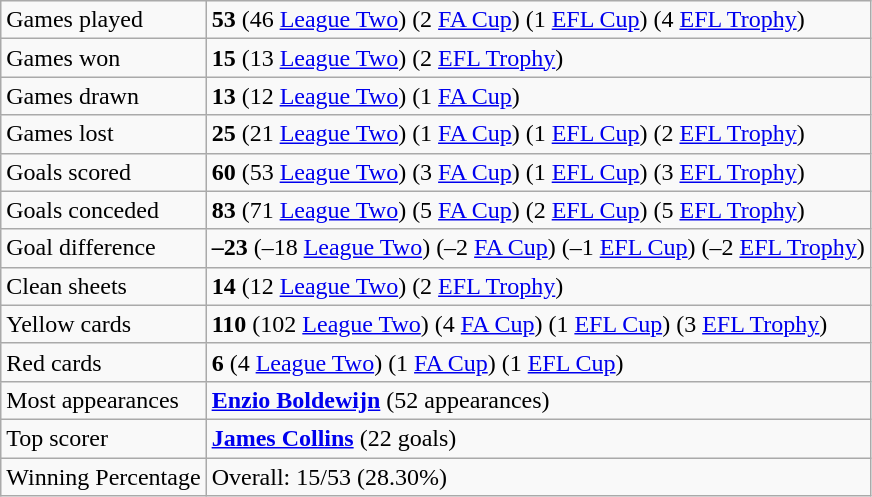<table class="wikitable">
<tr>
<td>Games played</td>
<td><strong>53</strong> (46 <a href='#'>League Two</a>) (2 <a href='#'>FA Cup</a>) (1 <a href='#'>EFL Cup</a>) (4 <a href='#'>EFL Trophy</a>)</td>
</tr>
<tr>
<td>Games won</td>
<td><strong>15</strong> (13 <a href='#'>League Two</a>) (2 <a href='#'>EFL Trophy</a>)</td>
</tr>
<tr>
<td>Games drawn</td>
<td><strong>13</strong> (12 <a href='#'>League Two</a>) (1 <a href='#'>FA Cup</a>)</td>
</tr>
<tr>
<td>Games lost</td>
<td><strong>25</strong> (21 <a href='#'>League Two</a>) (1 <a href='#'>FA Cup</a>) (1 <a href='#'>EFL Cup</a>) (2 <a href='#'>EFL Trophy</a>)</td>
</tr>
<tr>
<td>Goals scored</td>
<td><strong>60</strong> (53 <a href='#'>League Two</a>) (3 <a href='#'>FA Cup</a>) (1 <a href='#'>EFL Cup</a>) (3 <a href='#'>EFL Trophy</a>)</td>
</tr>
<tr>
<td>Goals conceded</td>
<td><strong>83</strong> (71 <a href='#'>League Two</a>) (5 <a href='#'>FA Cup</a>) (2 <a href='#'>EFL Cup</a>) (5 <a href='#'>EFL Trophy</a>)</td>
</tr>
<tr>
<td>Goal difference</td>
<td><strong>–23</strong> (–18 <a href='#'>League Two</a>) (–2 <a href='#'>FA Cup</a>) (–1 <a href='#'>EFL Cup</a>) (–2 <a href='#'>EFL Trophy</a>)</td>
</tr>
<tr>
<td>Clean sheets</td>
<td><strong>14</strong> (12 <a href='#'>League Two</a>) (2 <a href='#'>EFL Trophy</a>)</td>
</tr>
<tr>
<td>Yellow cards</td>
<td><strong>110</strong> (102 <a href='#'>League Two</a>) (4 <a href='#'>FA Cup</a>) (1 <a href='#'>EFL Cup</a>) (3 <a href='#'>EFL Trophy</a>)</td>
</tr>
<tr>
<td>Red cards</td>
<td><strong>6</strong> (4 <a href='#'>League Two</a>) (1 <a href='#'>FA Cup</a>) (1 <a href='#'>EFL Cup</a>)</td>
</tr>
<tr>
<td>Most appearances</td>
<td> <strong><a href='#'>Enzio Boldewijn</a></strong> (52 appearances)</td>
</tr>
<tr>
<td>Top scorer</td>
<td> <strong><a href='#'>James Collins</a></strong> (22 goals)</td>
</tr>
<tr>
<td>Winning Percentage</td>
<td>Overall: 15/53 (28.30%)</td>
</tr>
</table>
